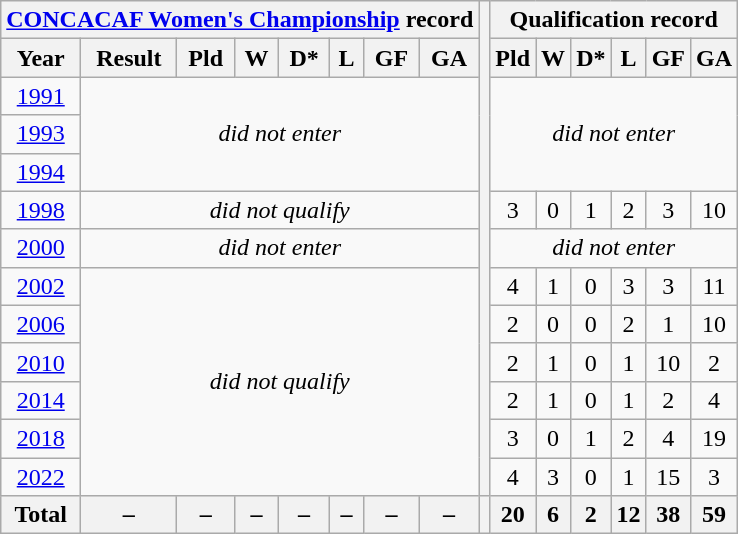<table class="wikitable" style="text-align: center;">
<tr>
<th colspan=8><a href='#'>CONCACAF Women's Championship</a> record</th>
<th rowspan=13></th>
<th colspan=6>Qualification record</th>
</tr>
<tr>
<th>Year</th>
<th>Result</th>
<th>Pld</th>
<th>W</th>
<th>D*</th>
<th>L</th>
<th>GF</th>
<th>GA</th>
<th>Pld</th>
<th>W</th>
<th>D*</th>
<th>L</th>
<th>GF</th>
<th>GA</th>
</tr>
<tr>
<td> <a href='#'>1991</a></td>
<td colspan=7 rowspan=3><em>did not enter</em></td>
<td colspan=6 rowspan=3><em>did not enter</em></td>
</tr>
<tr>
<td> <a href='#'>1993</a></td>
</tr>
<tr>
<td> <a href='#'>1994</a></td>
</tr>
<tr>
<td> <a href='#'>1998</a></td>
<td colspan=7><em>did not qualify</em></td>
<td>3</td>
<td>0</td>
<td>1</td>
<td>2</td>
<td>3</td>
<td>10</td>
</tr>
<tr>
<td> <a href='#'>2000</a></td>
<td colspan=7><em>did not enter</em></td>
<td colspan=6><em>did not enter</em></td>
</tr>
<tr>
<td> <a href='#'>2002</a></td>
<td colspan=7 rowspan=6><em>did not qualify</em></td>
<td>4</td>
<td>1</td>
<td>0</td>
<td>3</td>
<td>3</td>
<td>11</td>
</tr>
<tr>
<td> <a href='#'>2006</a></td>
<td>2</td>
<td>0</td>
<td>0</td>
<td>2</td>
<td>1</td>
<td>10</td>
</tr>
<tr>
<td> <a href='#'>2010</a></td>
<td>2</td>
<td>1</td>
<td>0</td>
<td>1</td>
<td>10</td>
<td>2</td>
</tr>
<tr>
<td> <a href='#'>2014</a></td>
<td>2</td>
<td>1</td>
<td>0</td>
<td>1</td>
<td>2</td>
<td>4</td>
</tr>
<tr>
<td> <a href='#'>2018</a></td>
<td>3</td>
<td>0</td>
<td>1</td>
<td>2</td>
<td>4</td>
<td>19</td>
</tr>
<tr>
<td> <a href='#'>2022</a></td>
<td>4</td>
<td>3</td>
<td>0</td>
<td>1</td>
<td>15</td>
<td>3</td>
</tr>
<tr>
<th>Total</th>
<th>–</th>
<th>–</th>
<th>–</th>
<th>–</th>
<th>–</th>
<th>–</th>
<th>–</th>
<th></th>
<th>20</th>
<th>6</th>
<th>2</th>
<th>12</th>
<th>38</th>
<th>59</th>
</tr>
</table>
